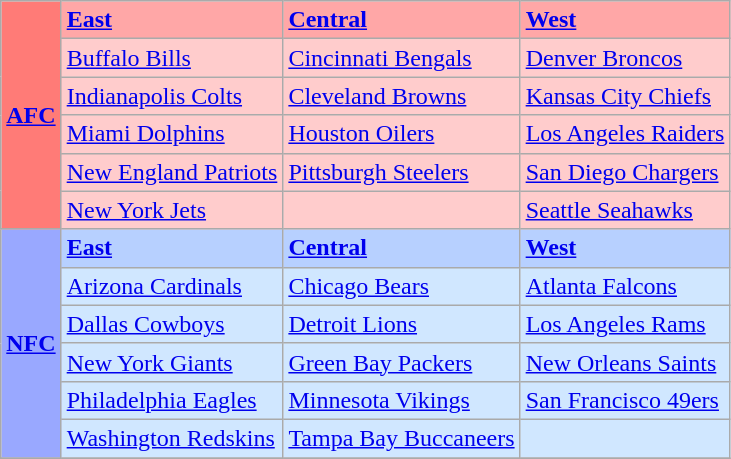<table class="wikitable">
<tr>
<th rowspan="6" style="background-color: #FF7B77;"><strong><a href='#'>AFC</a></strong></th>
<td style="background-color: #FFA7A7;"><strong><a href='#'>East</a></strong></td>
<td style="background-color: #FFA7A7;"><strong><a href='#'>Central</a></strong></td>
<td style="background-color: #FFA7A7;"><strong><a href='#'>West</a></strong></td>
</tr>
<tr>
<td style="background-color: #FFCCCC;"><a href='#'>Buffalo Bills</a></td>
<td style="background-color: #FFCCCC;"><a href='#'>Cincinnati Bengals</a></td>
<td style="background-color: #FFCCCC;"><a href='#'>Denver Broncos</a></td>
</tr>
<tr>
<td style="background-color: #FFCCCC;"><a href='#'>Indianapolis Colts</a></td>
<td style="background-color: #FFCCCC;"><a href='#'>Cleveland Browns</a></td>
<td style="background-color: #FFCCCC;"><a href='#'>Kansas City Chiefs</a></td>
</tr>
<tr>
<td style="background-color: #FFCCCC;"><a href='#'>Miami Dolphins</a></td>
<td style="background-color: #FFCCCC;"><a href='#'>Houston Oilers</a></td>
<td style="background-color: #FFCCCC;"><a href='#'>Los Angeles Raiders</a></td>
</tr>
<tr>
<td style="background-color: #FFCCCC;"><a href='#'>New England Patriots</a></td>
<td style="background-color: #FFCCCC;"><a href='#'>Pittsburgh Steelers</a></td>
<td style="background-color: #FFCCCC;"><a href='#'>San Diego Chargers</a></td>
</tr>
<tr>
<td style="background-color: #FFCCCC;"><a href='#'>New York Jets</a></td>
<td style="background-color: #FFCCCC;"></td>
<td style="background-color: #FFCCCC;"><a href='#'>Seattle Seahawks</a></td>
</tr>
<tr>
<th rowspan="6" style="background-color: #99A8FF;"><strong><a href='#'>NFC</a></strong></th>
<td style="background-color: #B7D0FF;"><strong><a href='#'>East</a></strong></td>
<td style="background-color: #B7D0FF;"><strong><a href='#'>Central</a></strong></td>
<td style="background-color: #B7D0FF;"><strong><a href='#'>West</a></strong></td>
</tr>
<tr>
<td style="background-color: #D0E7FF;"><a href='#'>Arizona Cardinals</a></td>
<td style="background-color: #D0E7FF;"><a href='#'>Chicago Bears</a></td>
<td style="background-color: #D0E7FF;"><a href='#'>Atlanta Falcons</a></td>
</tr>
<tr>
<td style="background-color: #D0E7FF;"><a href='#'>Dallas Cowboys</a></td>
<td style="background-color: #D0E7FF;"><a href='#'>Detroit Lions</a></td>
<td style="background-color: #D0E7FF;"><a href='#'>Los Angeles Rams</a></td>
</tr>
<tr>
<td style="background-color: #D0E7FF;"><a href='#'>New York Giants</a></td>
<td style="background-color: #D0E7FF;"><a href='#'>Green Bay Packers</a></td>
<td style="background-color: #D0E7FF;"><a href='#'>New Orleans Saints</a></td>
</tr>
<tr>
<td style="background-color: #D0E7FF;"><a href='#'>Philadelphia Eagles</a></td>
<td style="background-color: #D0E7FF;"><a href='#'>Minnesota Vikings</a></td>
<td style="background-color: #D0E7FF;"><a href='#'>San Francisco 49ers</a></td>
</tr>
<tr>
<td style="background-color: #D0E7FF;"><a href='#'>Washington Redskins</a></td>
<td style="background-color: #D0E7FF;"><a href='#'>Tampa Bay Buccaneers</a></td>
<td style="background-color: #D0E7FF;"></td>
</tr>
<tr>
</tr>
</table>
